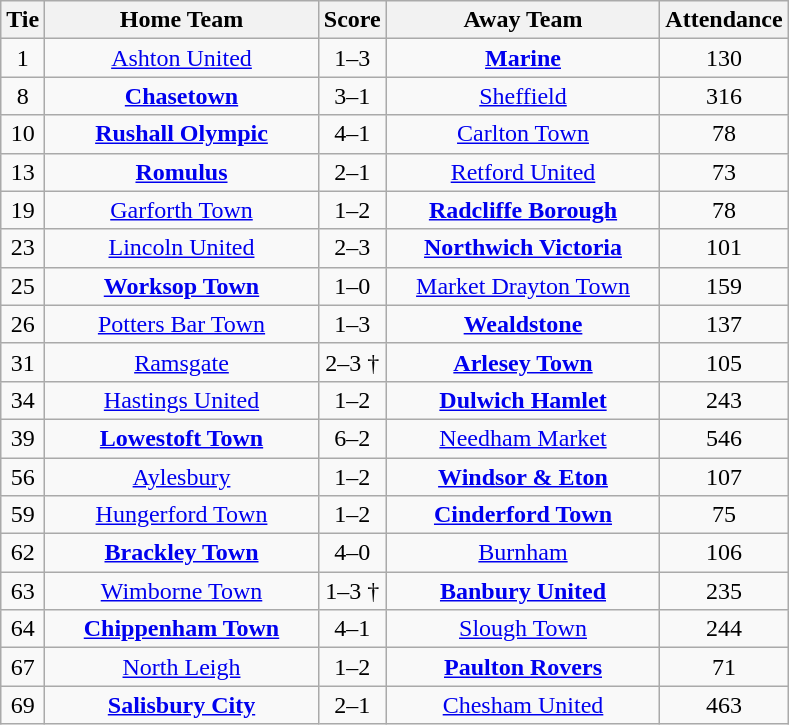<table class="wikitable" style="text-align:center;">
<tr>
<th width=20>Tie</th>
<th width=175>Home Team</th>
<th width=20>Score</th>
<th width=175>Away Team</th>
<th width=20>Attendance</th>
</tr>
<tr>
<td>1</td>
<td><a href='#'>Ashton United</a></td>
<td>1–3</td>
<td><strong><a href='#'>Marine</a></strong></td>
<td>130</td>
</tr>
<tr>
<td>8</td>
<td><strong><a href='#'>Chasetown</a></strong></td>
<td>3–1</td>
<td><a href='#'>Sheffield</a></td>
<td>316</td>
</tr>
<tr>
<td>10</td>
<td><strong><a href='#'>Rushall Olympic</a></strong></td>
<td>4–1</td>
<td><a href='#'>Carlton Town</a></td>
<td>78</td>
</tr>
<tr>
<td>13</td>
<td><strong><a href='#'>Romulus</a></strong></td>
<td>2–1</td>
<td><a href='#'>Retford United</a></td>
<td>73</td>
</tr>
<tr>
<td>19</td>
<td><a href='#'>Garforth Town</a></td>
<td>1–2</td>
<td><strong><a href='#'>Radcliffe Borough</a></strong></td>
<td>78</td>
</tr>
<tr>
<td>23</td>
<td><a href='#'>Lincoln United</a></td>
<td>2–3</td>
<td><strong><a href='#'>Northwich Victoria</a></strong></td>
<td>101</td>
</tr>
<tr>
<td>25</td>
<td><strong><a href='#'>Worksop Town</a></strong></td>
<td>1–0</td>
<td><a href='#'>Market Drayton Town</a></td>
<td>159</td>
</tr>
<tr>
<td>26</td>
<td><a href='#'>Potters Bar Town</a></td>
<td>1–3</td>
<td><strong><a href='#'>Wealdstone</a></strong></td>
<td>137</td>
</tr>
<tr>
<td>31</td>
<td><a href='#'>Ramsgate</a></td>
<td>2–3 †</td>
<td><strong><a href='#'>Arlesey Town</a></strong></td>
<td>105</td>
</tr>
<tr>
<td>34</td>
<td><a href='#'>Hastings United</a></td>
<td>1–2</td>
<td><strong><a href='#'>Dulwich Hamlet</a></strong></td>
<td>243</td>
</tr>
<tr>
<td>39</td>
<td><strong><a href='#'>Lowestoft Town</a></strong></td>
<td>6–2</td>
<td><a href='#'>Needham Market</a></td>
<td>546</td>
</tr>
<tr>
<td>56</td>
<td><a href='#'>Aylesbury</a></td>
<td>1–2</td>
<td><strong><a href='#'>Windsor & Eton</a></strong></td>
<td>107</td>
</tr>
<tr>
<td>59</td>
<td><a href='#'>Hungerford Town</a></td>
<td>1–2</td>
<td><strong><a href='#'>Cinderford Town</a></strong></td>
<td>75</td>
</tr>
<tr>
<td>62</td>
<td><strong><a href='#'>Brackley Town</a></strong></td>
<td>4–0</td>
<td><a href='#'>Burnham</a></td>
<td>106</td>
</tr>
<tr>
<td>63</td>
<td><a href='#'>Wimborne Town</a></td>
<td>1–3 †</td>
<td><strong><a href='#'>Banbury United</a></strong></td>
<td>235</td>
</tr>
<tr>
<td>64</td>
<td><strong><a href='#'>Chippenham Town</a></strong></td>
<td>4–1</td>
<td><a href='#'>Slough Town</a></td>
<td>244</td>
</tr>
<tr>
<td>67</td>
<td><a href='#'>North Leigh</a></td>
<td>1–2</td>
<td><strong><a href='#'>Paulton Rovers</a></strong></td>
<td>71</td>
</tr>
<tr>
<td>69</td>
<td><strong><a href='#'>Salisbury City</a></strong></td>
<td>2–1</td>
<td><a href='#'>Chesham United</a></td>
<td>463</td>
</tr>
</table>
